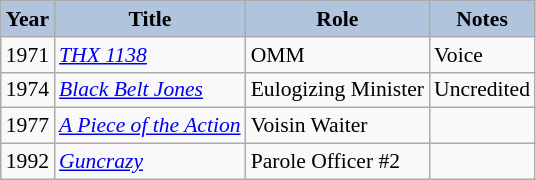<table class="wikitable" style="font-size:90%;">
<tr>
<th style="background:#B0C4DE;">Year</th>
<th style="background:#B0C4DE;">Title</th>
<th style="background:#B0C4DE;">Role</th>
<th style="background:#B0C4DE;">Notes</th>
</tr>
<tr>
<td>1971</td>
<td><em><a href='#'>THX 1138</a></em></td>
<td>OMM</td>
<td>Voice</td>
</tr>
<tr>
<td>1974</td>
<td><em><a href='#'>Black Belt Jones</a></em></td>
<td>Eulogizing Minister</td>
<td>Uncredited</td>
</tr>
<tr>
<td>1977</td>
<td><em><a href='#'>A Piece of the Action</a></em></td>
<td>Voisin Waiter</td>
<td></td>
</tr>
<tr>
<td>1992</td>
<td><em><a href='#'>Guncrazy</a></em></td>
<td>Parole Officer #2</td>
<td></td>
</tr>
</table>
